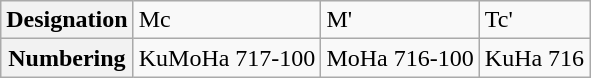<table class="wikitable">
<tr>
<th>Designation</th>
<td>Mc</td>
<td>M'</td>
<td>Tc'</td>
</tr>
<tr>
<th>Numbering</th>
<td>KuMoHa 717-100</td>
<td>MoHa 716-100</td>
<td>KuHa 716</td>
</tr>
</table>
